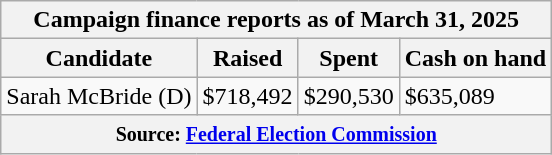<table class="wikitable sortable">
<tr>
<th colspan=4>Campaign finance reports as of March 31, 2025</th>
</tr>
<tr style="text-align:center;">
<th>Candidate</th>
<th>Raised</th>
<th>Spent</th>
<th>Cash on hand</th>
</tr>
<tr>
<td>Sarah McBride (D)</td>
<td>$718,492</td>
<td>$290,530</td>
<td>$635,089</td>
</tr>
<tr>
<th colspan="4"><small>Source: <a href='#'>Federal Election Commission</a></small></th>
</tr>
</table>
